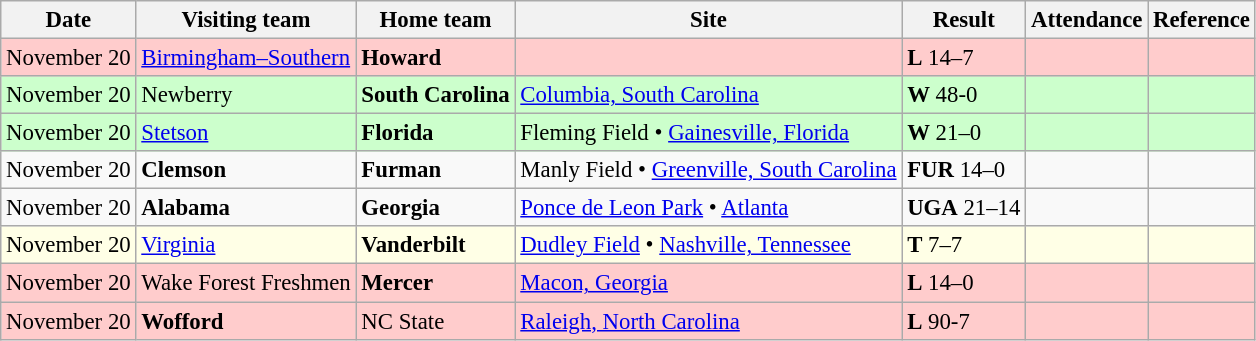<table class="wikitable" style="font-size:95%;">
<tr>
<th>Date</th>
<th>Visiting team</th>
<th>Home team</th>
<th>Site</th>
<th>Result</th>
<th>Attendance</th>
<th class="unsortable">Reference</th>
</tr>
<tr bgcolor=ffcccc>
<td>November 20</td>
<td><a href='#'>Birmingham–Southern</a></td>
<td><strong>Howard</strong></td>
<td></td>
<td><strong>L</strong> 14–7</td>
<td></td>
<td></td>
</tr>
<tr bgcolor=ccffcc>
<td>November 20</td>
<td>Newberry</td>
<td><strong>South Carolina</strong></td>
<td><a href='#'>Columbia, South Carolina</a></td>
<td><strong>W</strong> 48-0</td>
<td></td>
<td></td>
</tr>
<tr bgcolor=ccffcc>
<td>November 20</td>
<td><a href='#'>Stetson</a></td>
<td><strong>Florida</strong></td>
<td>Fleming Field • <a href='#'>Gainesville, Florida</a></td>
<td><strong>W</strong> 21–0</td>
<td></td>
<td></td>
</tr>
<tr bgcolor=>
<td>November 20</td>
<td><strong>Clemson</strong></td>
<td><strong>Furman</strong></td>
<td>Manly Field • <a href='#'>Greenville, South Carolina</a></td>
<td><strong>FUR</strong> 14–0</td>
<td></td>
<td></td>
</tr>
<tr bgcolor=>
<td>November 20</td>
<td><strong>Alabama</strong></td>
<td><strong>Georgia</strong></td>
<td><a href='#'>Ponce de Leon Park</a> • <a href='#'>Atlanta</a></td>
<td><strong>UGA</strong> 21–14</td>
<td></td>
<td></td>
</tr>
<tr bgcolor=ffffe6>
<td>November 20</td>
<td><a href='#'>Virginia</a></td>
<td><strong>Vanderbilt</strong></td>
<td><a href='#'>Dudley Field</a> • <a href='#'>Nashville, Tennessee</a></td>
<td><strong>T</strong> 7–7</td>
<td></td>
<td></td>
</tr>
<tr bgcolor=ffcccc>
<td>November 20</td>
<td>Wake Forest Freshmen</td>
<td><strong>Mercer</strong></td>
<td><a href='#'>Macon, Georgia</a></td>
<td><strong>L</strong> 14–0</td>
<td></td>
<td></td>
</tr>
<tr bgcolor=ffcccc>
<td>November 20</td>
<td><strong>Wofford</strong></td>
<td>NC State</td>
<td><a href='#'>Raleigh, North Carolina</a></td>
<td><strong>L</strong> 90-7</td>
<td></td>
<td></td>
</tr>
</table>
